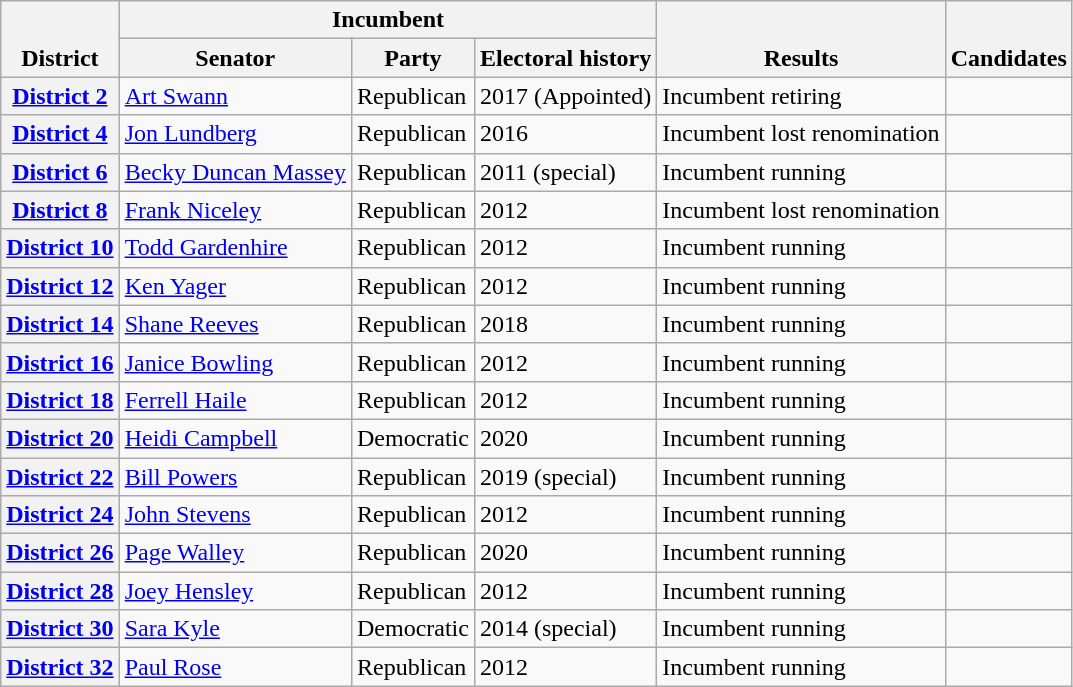<table class="wikitable sortable">
<tr valign=bottom>
<th rowspan=2>District</th>
<th colspan=3>Incumbent</th>
<th rowspan=2>Results</th>
<th rowspan=2>Candidates</th>
</tr>
<tr>
<th>Senator</th>
<th>Party</th>
<th>Electoral history</th>
</tr>
<tr>
<th><a href='#'>District 2</a></th>
<td><a href='#'>Art Swann</a></td>
<td>Republican</td>
<td>2017 (Appointed)</td>
<td>Incumbent retiring</td>
<td nowrap></td>
</tr>
<tr>
<th><a href='#'>District 4</a></th>
<td><a href='#'>Jon Lundberg</a></td>
<td>Republican</td>
<td>2016</td>
<td>Incumbent lost renomination</td>
<td nowrap></td>
</tr>
<tr>
<th><a href='#'>District 6</a></th>
<td><a href='#'>Becky Duncan Massey</a></td>
<td>Republican</td>
<td>2011 (special)</td>
<td>Incumbent running</td>
<td nowrap></td>
</tr>
<tr>
<th><a href='#'>District 8</a></th>
<td><a href='#'>Frank Niceley</a></td>
<td>Republican</td>
<td>2012</td>
<td>Incumbent lost renomination</td>
<td nowrap></td>
</tr>
<tr>
<th><a href='#'>District 10</a></th>
<td><a href='#'>Todd Gardenhire</a></td>
<td>Republican</td>
<td>2012</td>
<td>Incumbent running</td>
<td nowrap></td>
</tr>
<tr>
<th><a href='#'>District 12</a></th>
<td><a href='#'>Ken Yager</a></td>
<td>Republican</td>
<td>2012</td>
<td>Incumbent running</td>
<td nowrap></td>
</tr>
<tr>
<th><a href='#'>District 14</a></th>
<td><a href='#'>Shane Reeves</a></td>
<td>Republican</td>
<td>2018</td>
<td>Incumbent running</td>
<td nowrap></td>
</tr>
<tr>
<th><a href='#'>District 16</a></th>
<td><a href='#'>Janice Bowling</a></td>
<td>Republican</td>
<td>2012</td>
<td>Incumbent running</td>
<td nowrap></td>
</tr>
<tr>
<th><a href='#'>District 18</a></th>
<td><a href='#'>Ferrell Haile</a></td>
<td>Republican</td>
<td>2012</td>
<td>Incumbent running</td>
<td nowrap></td>
</tr>
<tr>
<th><a href='#'>District 20</a></th>
<td><a href='#'>Heidi Campbell</a></td>
<td>Democratic</td>
<td>2020</td>
<td>Incumbent running</td>
<td nowrap></td>
</tr>
<tr>
<th><a href='#'>District 22</a></th>
<td><a href='#'>Bill Powers</a></td>
<td>Republican</td>
<td>2019 (special)</td>
<td>Incumbent running</td>
<td nowrap></td>
</tr>
<tr>
<th><a href='#'>District 24</a></th>
<td><a href='#'>John Stevens</a></td>
<td>Republican</td>
<td>2012</td>
<td>Incumbent running</td>
<td nowrap></td>
</tr>
<tr>
<th><a href='#'>District 26</a></th>
<td><a href='#'>Page Walley</a></td>
<td>Republican</td>
<td>2020</td>
<td>Incumbent running</td>
<td nowrap></td>
</tr>
<tr>
<th><a href='#'>District 28</a></th>
<td><a href='#'>Joey Hensley</a></td>
<td>Republican</td>
<td>2012</td>
<td>Incumbent running</td>
<td nowrap></td>
</tr>
<tr>
<th><a href='#'>District 30</a></th>
<td><a href='#'>Sara Kyle</a></td>
<td>Democratic</td>
<td>2014 (special)</td>
<td>Incumbent running</td>
<td nowrap></td>
</tr>
<tr>
<th><a href='#'>District 32</a></th>
<td><a href='#'>Paul Rose</a></td>
<td>Republican</td>
<td>2012</td>
<td>Incumbent running</td>
<td nowrap></td>
</tr>
</table>
